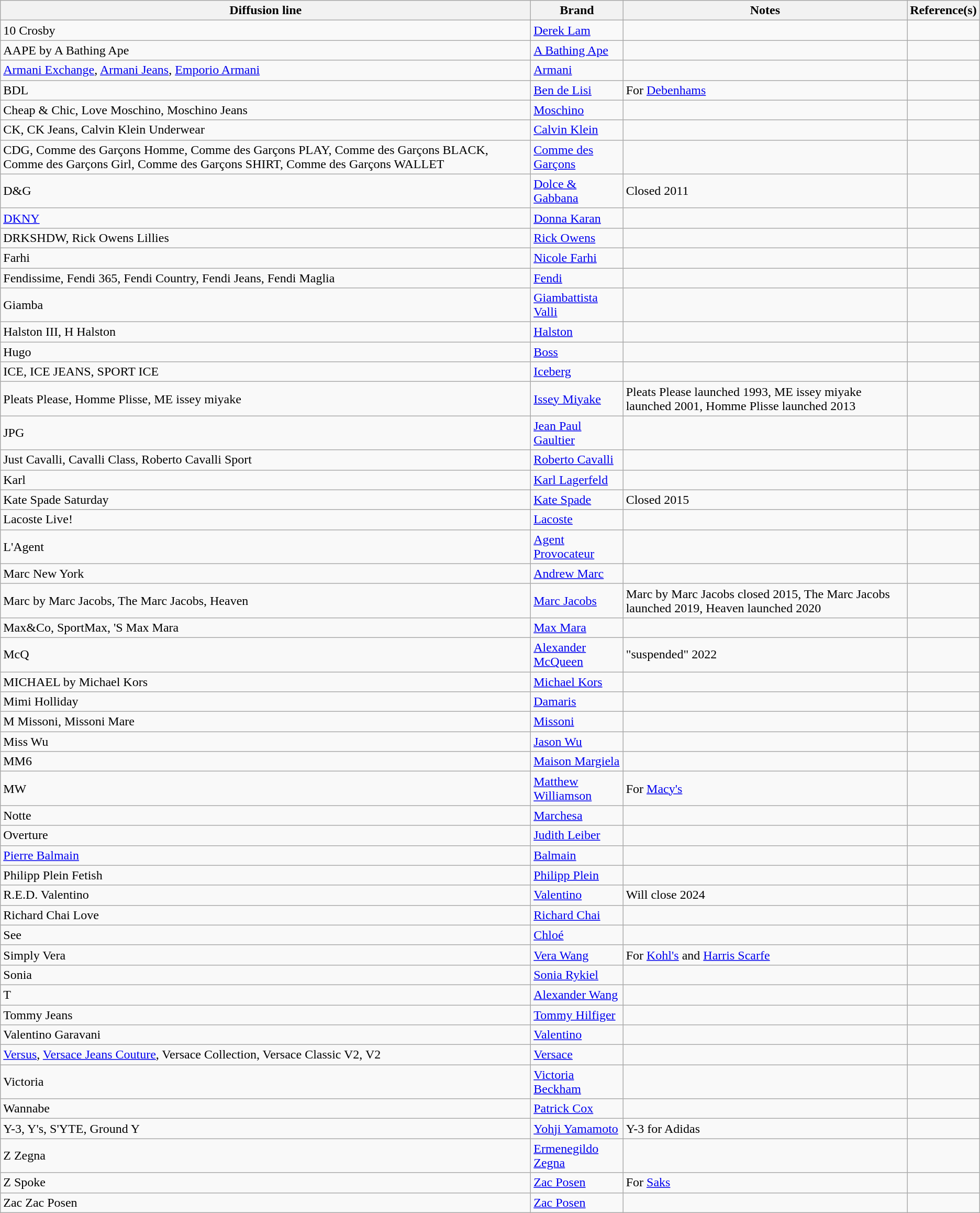<table class="wikitable sortable">
<tr>
<th>Diffusion line</th>
<th>Brand</th>
<th>Notes</th>
<th>Reference(s)</th>
</tr>
<tr>
<td>10 Crosby</td>
<td><a href='#'>Derek Lam</a></td>
<td></td>
<td></td>
</tr>
<tr>
<td>AAPE by A Bathing Ape</td>
<td><a href='#'>A Bathing Ape</a></td>
<td></td>
<td></td>
</tr>
<tr>
<td><a href='#'>Armani Exchange</a>, <a href='#'>Armani Jeans</a>, <a href='#'>Emporio Armani</a></td>
<td><a href='#'>Armani</a></td>
<td></td>
<td></td>
</tr>
<tr>
<td>BDL</td>
<td><a href='#'>Ben de Lisi</a></td>
<td>For <a href='#'>Debenhams</a></td>
<td></td>
</tr>
<tr>
<td>Cheap & Chic, Love Moschino, Moschino Jeans</td>
<td><a href='#'>Moschino</a></td>
<td></td>
<td></td>
</tr>
<tr>
<td>CK, CK Jeans, Calvin Klein Underwear</td>
<td><a href='#'>Calvin Klein</a></td>
<td></td>
<td></td>
</tr>
<tr>
<td>CDG, Comme des Garçons Homme, Comme des Garçons PLAY, Comme des Garçons BLACK, Comme des Garçons Girl, Comme des Garçons SHIRT, Comme des Garçons WALLET</td>
<td><a href='#'>Comme des Garçons</a></td>
<td></td>
<td></td>
</tr>
<tr>
<td>D&G</td>
<td><a href='#'>Dolce & Gabbana</a></td>
<td>Closed 2011</td>
<td></td>
</tr>
<tr>
<td><a href='#'>DKNY</a></td>
<td><a href='#'>Donna Karan</a></td>
<td></td>
<td></td>
</tr>
<tr>
<td>DRKSHDW, Rick Owens Lillies</td>
<td><a href='#'>Rick Owens</a></td>
<td></td>
<td></td>
</tr>
<tr>
<td>Farhi</td>
<td><a href='#'>Nicole Farhi</a></td>
<td></td>
<td></td>
</tr>
<tr>
<td>Fendissime, Fendi 365, Fendi Country, Fendi Jeans, Fendi Maglia</td>
<td><a href='#'>Fendi</a></td>
<td></td>
<td></td>
</tr>
<tr>
<td>Giamba</td>
<td><a href='#'>Giambattista Valli</a></td>
<td></td>
<td></td>
</tr>
<tr>
<td>Halston III, H Halston</td>
<td><a href='#'>Halston</a></td>
<td></td>
<td></td>
</tr>
<tr>
<td>Hugo</td>
<td><a href='#'>Boss</a></td>
<td></td>
<td></td>
</tr>
<tr>
<td>ICE, ICE JEANS, SPORT ICE</td>
<td><a href='#'>Iceberg</a></td>
<td></td>
<td></td>
</tr>
<tr>
<td>Pleats Please, Homme Plisse, ME issey miyake</td>
<td><a href='#'>Issey Miyake</a></td>
<td>Pleats Please launched 1993, ME issey miyake launched 2001, Homme Plisse launched 2013</td>
<td></td>
</tr>
<tr>
<td>JPG</td>
<td><a href='#'>Jean Paul Gaultier</a></td>
<td></td>
<td></td>
</tr>
<tr>
<td>Just Cavalli, Cavalli Class, Roberto Cavalli Sport</td>
<td><a href='#'>Roberto Cavalli</a></td>
<td></td>
<td></td>
</tr>
<tr>
<td>Karl</td>
<td><a href='#'>Karl Lagerfeld</a></td>
<td></td>
<td></td>
</tr>
<tr>
<td>Kate Spade Saturday</td>
<td><a href='#'>Kate Spade</a></td>
<td>Closed 2015</td>
<td></td>
</tr>
<tr>
<td>Lacoste Live!</td>
<td><a href='#'>Lacoste</a></td>
<td></td>
<td></td>
</tr>
<tr>
<td>L'Agent</td>
<td><a href='#'>Agent Provocateur</a></td>
<td></td>
<td></td>
</tr>
<tr>
<td>Marc New York</td>
<td><a href='#'>Andrew Marc</a></td>
<td></td>
<td></td>
</tr>
<tr>
<td>Marc by Marc Jacobs, The Marc Jacobs, Heaven</td>
<td><a href='#'>Marc Jacobs</a></td>
<td>Marc by Marc Jacobs closed 2015, The Marc Jacobs launched 2019, Heaven launched 2020</td>
<td></td>
</tr>
<tr>
<td>Max&Co, SportMax, 'S Max Mara</td>
<td><a href='#'>Max Mara</a></td>
<td></td>
<td></td>
</tr>
<tr>
<td>McQ</td>
<td><a href='#'>Alexander McQueen</a></td>
<td>"suspended" 2022</td>
<td></td>
</tr>
<tr>
<td>MICHAEL by Michael Kors</td>
<td><a href='#'>Michael Kors</a></td>
<td></td>
<td></td>
</tr>
<tr>
<td>Mimi Holliday</td>
<td><a href='#'>Damaris</a></td>
<td></td>
<td></td>
</tr>
<tr>
<td>M Missoni, Missoni Mare</td>
<td><a href='#'>Missoni</a></td>
<td></td>
<td></td>
</tr>
<tr>
<td>Miss Wu</td>
<td><a href='#'>Jason Wu</a></td>
<td></td>
<td></td>
</tr>
<tr>
<td>MM6</td>
<td><a href='#'>Maison Margiela</a></td>
<td></td>
<td></td>
</tr>
<tr>
<td>MW</td>
<td><a href='#'>Matthew Williamson</a></td>
<td>For <a href='#'>Macy's</a></td>
<td></td>
</tr>
<tr>
<td>Notte</td>
<td><a href='#'>Marchesa</a></td>
<td></td>
<td></td>
</tr>
<tr>
<td>Overture</td>
<td><a href='#'>Judith Leiber</a></td>
<td></td>
<td></td>
</tr>
<tr>
<td><a href='#'>Pierre Balmain</a></td>
<td><a href='#'>Balmain</a></td>
<td></td>
<td></td>
</tr>
<tr>
<td>Philipp Plein Fetish</td>
<td><a href='#'>Philipp Plein</a></td>
<td></td>
<td></td>
</tr>
<tr>
<td>R.E.D. Valentino</td>
<td><a href='#'>Valentino</a></td>
<td>Will close 2024</td>
<td></td>
</tr>
<tr>
<td>Richard Chai Love</td>
<td><a href='#'>Richard Chai</a></td>
<td></td>
<td></td>
</tr>
<tr>
<td>See</td>
<td><a href='#'>Chloé</a></td>
<td></td>
<td></td>
</tr>
<tr>
<td>Simply Vera</td>
<td><a href='#'>Vera Wang</a></td>
<td>For <a href='#'>Kohl's</a> and <a href='#'>Harris Scarfe</a></td>
<td></td>
</tr>
<tr>
<td>Sonia</td>
<td><a href='#'>Sonia Rykiel</a></td>
<td></td>
<td></td>
</tr>
<tr>
<td>T</td>
<td><a href='#'>Alexander Wang</a></td>
<td></td>
<td></td>
</tr>
<tr>
<td>Tommy Jeans</td>
<td><a href='#'>Tommy Hilfiger</a></td>
<td></td>
<td></td>
</tr>
<tr>
<td>Valentino Garavani</td>
<td><a href='#'>Valentino</a></td>
<td></td>
<td></td>
</tr>
<tr>
<td><a href='#'>Versus</a>, <a href='#'>Versace Jeans Couture</a>, Versace Collection, Versace Classic V2, V2</td>
<td><a href='#'>Versace</a></td>
<td></td>
<td></td>
</tr>
<tr>
<td>Victoria</td>
<td><a href='#'>Victoria Beckham</a></td>
<td></td>
<td></td>
</tr>
<tr>
<td>Wannabe</td>
<td><a href='#'>Patrick Cox</a></td>
<td></td>
<td></td>
</tr>
<tr>
<td>Y-3, Y's, S'YTE, Ground Y</td>
<td><a href='#'>Yohji Yamamoto</a></td>
<td>Y-3 for Adidas</td>
<td></td>
</tr>
<tr>
<td>Z Zegna</td>
<td><a href='#'>Ermenegildo Zegna</a></td>
<td></td>
<td></td>
</tr>
<tr>
<td>Z Spoke</td>
<td><a href='#'>Zac Posen</a></td>
<td>For <a href='#'>Saks</a></td>
<td></td>
</tr>
<tr>
<td>Zac Zac Posen</td>
<td><a href='#'>Zac Posen</a></td>
<td></td>
<td></td>
</tr>
</table>
